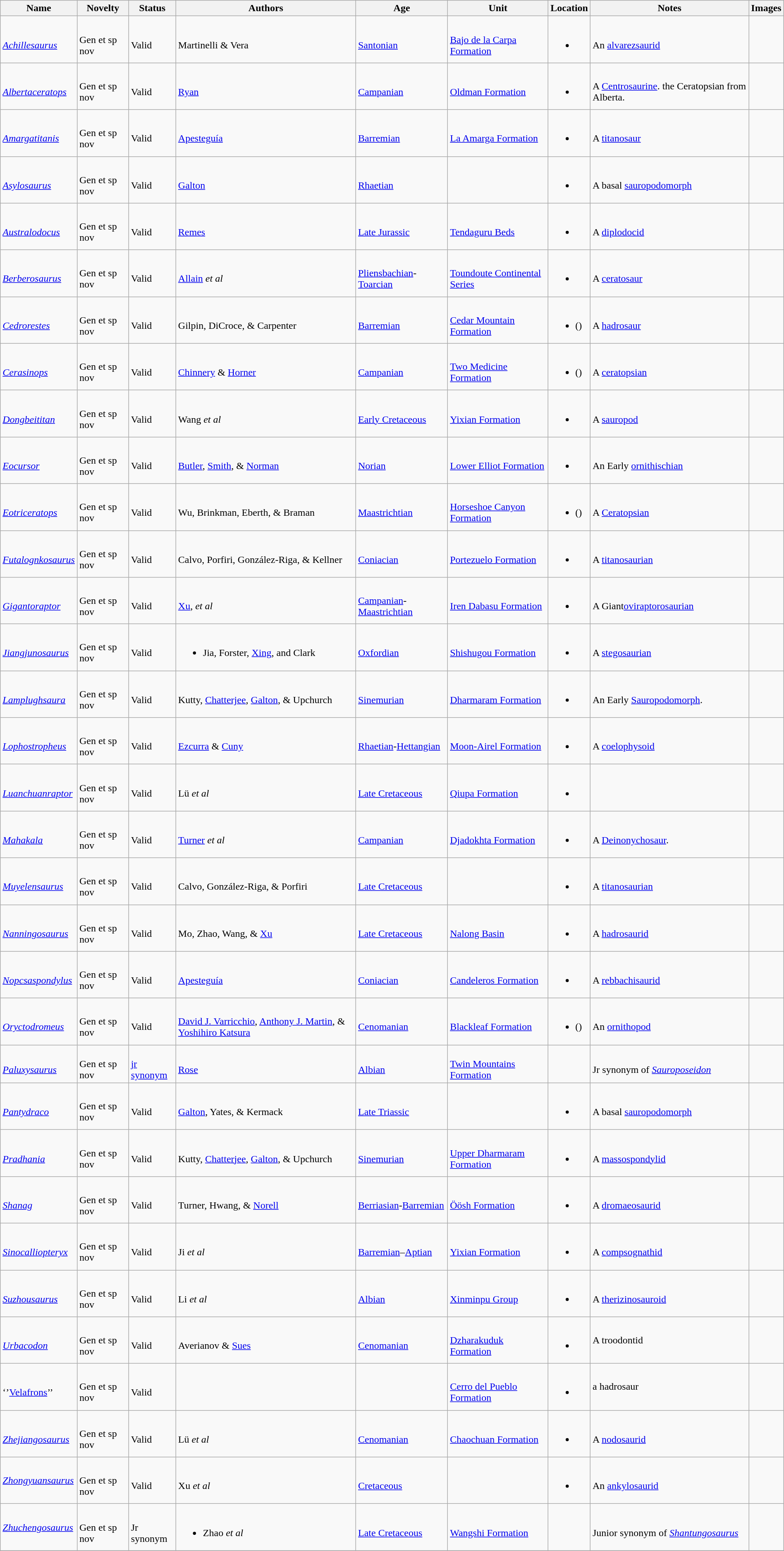<table class="wikitable sortable" align="center" width="100%">
<tr>
<th>Name</th>
<th>Novelty</th>
<th>Status</th>
<th>Authors</th>
<th>Age</th>
<th>Unit</th>
<th>Location</th>
<th>Notes</th>
<th>Images</th>
</tr>
<tr>
<td><br><em><a href='#'>Achillesaurus</a></em> </td>
<td><br>Gen et sp nov</td>
<td><br>Valid</td>
<td><br>Martinelli & Vera</td>
<td><br><a href='#'>Santonian</a></td>
<td><br><a href='#'>Bajo de la Carpa Formation</a></td>
<td><br><ul><li></li></ul></td>
<td><br>An <a href='#'>alvarezsaurid</a></td>
<td></td>
</tr>
<tr>
<td><br><em><a href='#'>Albertaceratops</a></em></td>
<td><br>Gen et sp nov</td>
<td><br>Valid</td>
<td><br><a href='#'>Ryan</a></td>
<td><br><a href='#'>Campanian</a></td>
<td><br><a href='#'>Oldman Formation</a></td>
<td><br><ul><li></li></ul></td>
<td><br>A <a href='#'>Centrosaurine</a>. the Ceratopsian from Alberta.</td>
<td><br></td>
</tr>
<tr>
<td><br><em><a href='#'>Amargatitanis</a></em></td>
<td><br>Gen et sp nov</td>
<td><br>Valid</td>
<td><br><a href='#'>Apesteguía</a></td>
<td><br><a href='#'>Barremian</a></td>
<td><br><a href='#'>La Amarga Formation</a></td>
<td><br><ul><li></li></ul></td>
<td><br>A <a href='#'>titanosaur</a></td>
<td></td>
</tr>
<tr>
<td><br><em><a href='#'>Asylosaurus</a></em></td>
<td><br>Gen et sp nov</td>
<td><br>Valid</td>
<td><br><a href='#'>Galton</a></td>
<td><br><a href='#'>Rhaetian</a></td>
<td></td>
<td><br><ul><li></li></ul></td>
<td><br>A basal <a href='#'>sauropodomorph</a></td>
<td></td>
</tr>
<tr>
<td><br><em><a href='#'>Australodocus</a></em></td>
<td><br>Gen et sp nov</td>
<td><br>Valid</td>
<td><br><a href='#'>Remes</a></td>
<td><br><a href='#'>Late Jurassic</a></td>
<td><br><a href='#'>Tendaguru Beds</a></td>
<td><br><ul><li></li></ul></td>
<td><br>A <a href='#'>diplodocid</a></td>
<td></td>
</tr>
<tr>
<td><br><em><a href='#'>Berberosaurus</a></em></td>
<td><br>Gen et sp nov</td>
<td><br>Valid</td>
<td><br><a href='#'>Allain</a> <em>et al</em></td>
<td><br><a href='#'>Pliensbachian</a>-<a href='#'>Toarcian</a></td>
<td><br><a href='#'>Toundoute Continental Series</a></td>
<td><br><ul><li></li></ul></td>
<td><br>A <a href='#'>ceratosaur</a></td>
<td></td>
</tr>
<tr>
<td><br><em><a href='#'>Cedrorestes</a></em> </td>
<td><br>Gen et sp nov</td>
<td><br>Valid</td>
<td><br>Gilpin, DiCroce, & Carpenter</td>
<td><br><a href='#'>Barremian</a></td>
<td><br><a href='#'>Cedar Mountain Formation</a></td>
<td><br><ul><li> ()</li></ul></td>
<td><br>A <a href='#'>hadrosaur</a></td>
<td></td>
</tr>
<tr>
<td><br><em><a href='#'>Cerasinops</a></em></td>
<td><br>Gen et sp nov</td>
<td><br>Valid</td>
<td><br><a href='#'>Chinnery</a> & <a href='#'>Horner</a></td>
<td><br><a href='#'>Campanian</a></td>
<td><br><a href='#'>Two Medicine Formation</a></td>
<td><br><ul><li> ()</li></ul></td>
<td><br>A <a href='#'>ceratopsian</a></td>
<td><br></td>
</tr>
<tr>
<td><br><em><a href='#'>Dongbeititan</a></em> </td>
<td><br>Gen et sp nov</td>
<td><br>Valid</td>
<td><br>Wang <em>et al</em></td>
<td><br><a href='#'>Early Cretaceous</a></td>
<td><br><a href='#'>Yixian Formation</a></td>
<td><br><ul><li></li></ul></td>
<td><br>A <a href='#'>sauropod</a></td>
<td></td>
</tr>
<tr>
<td><br><em><a href='#'>Eocursor</a></em></td>
<td><br>Gen et sp nov</td>
<td><br>Valid</td>
<td><br><a href='#'>Butler</a>, <a href='#'>Smith</a>, & <a href='#'>Norman</a></td>
<td><br><a href='#'>Norian</a></td>
<td><br><a href='#'>Lower Elliot Formation</a></td>
<td><br><ul><li></li></ul></td>
<td><br>An Early <a href='#'>ornithischian</a></td>
<td><br></td>
</tr>
<tr>
<td><br><em><a href='#'>Eotriceratops</a></em></td>
<td><br>Gen et sp nov</td>
<td><br>Valid</td>
<td><br>Wu, Brinkman, Eberth, & Braman</td>
<td><br><a href='#'>Maastrichtian</a></td>
<td><br><a href='#'>Horseshoe Canyon Formation</a></td>
<td><br><ul><li> ()</li></ul></td>
<td><br>A <a href='#'>Ceratopsian</a></td>
<td><br></td>
</tr>
<tr>
<td><br><em><a href='#'>Futalognkosaurus</a></em></td>
<td><br>Gen et sp nov</td>
<td><br>Valid</td>
<td><br>Calvo, Porfiri, González-Riga, & Kellner</td>
<td><br><a href='#'>Coniacian</a></td>
<td><br><a href='#'>Portezuelo Formation</a></td>
<td><br><ul><li></li></ul></td>
<td><br>A <a href='#'>titanosaurian</a></td>
<td><br></td>
</tr>
<tr>
<td><br><em><a href='#'>Gigantoraptor</a></em></td>
<td><br>Gen et sp nov</td>
<td><br>Valid</td>
<td><br><a href='#'>Xu</a>, <em>et al</em></td>
<td><br><a href='#'>Campanian</a>-<a href='#'>Maastrichtian</a></td>
<td><br><a href='#'>Iren Dabasu Formation</a></td>
<td><br><ul><li></li></ul></td>
<td><br>A Giant<a href='#'>oviraptorosaurian</a></td>
<td><br></td>
</tr>
<tr>
<td><br><em><a href='#'>Jiangjunosaurus</a></em></td>
<td><br>Gen et sp nov</td>
<td><br>Valid</td>
<td><br><ul><li>Jia, Forster, <a href='#'>Xing</a>, and Clark</li></ul></td>
<td><br><a href='#'>Oxfordian</a></td>
<td><br><a href='#'>Shishugou Formation</a></td>
<td><br><ul><li></li></ul></td>
<td><br>A <a href='#'>stegosaurian</a></td>
<td></td>
</tr>
<tr>
<td><br><em><a href='#'>Lamplughsaura</a></em></td>
<td><br>Gen et sp nov</td>
<td><br>Valid</td>
<td><br>Kutty, <a href='#'>Chatterjee</a>, <a href='#'>Galton</a>, & Upchurch</td>
<td><br><a href='#'>Sinemurian</a></td>
<td><br><a href='#'>Dharmaram Formation</a></td>
<td><br><ul><li></li></ul></td>
<td><br>An Early <a href='#'>Sauropodomorph</a>.</td>
<td><br></td>
</tr>
<tr>
<td><br><em><a href='#'>Lophostropheus</a></em></td>
<td><br>Gen et sp nov</td>
<td><br>Valid</td>
<td><br><a href='#'>Ezcurra</a> & <a href='#'>Cuny</a></td>
<td><br><a href='#'>Rhaetian</a>-<a href='#'>Hettangian</a></td>
<td><br><a href='#'>Moon-Airel Formation</a></td>
<td><br><ul><li></li></ul></td>
<td><br>A <a href='#'>coelophysoid</a></td>
<td></td>
</tr>
<tr>
<td><br><em><a href='#'>Luanchuanraptor</a></em></td>
<td><br>Gen et sp nov</td>
<td><br>Valid</td>
<td><br>Lü <em>et al</em></td>
<td><br><a href='#'>Late Cretaceous</a></td>
<td><br><a href='#'>Qiupa Formation</a></td>
<td><br><ul><li></li></ul></td>
<td></td>
</tr>
<tr>
<td><br><em><a href='#'>Mahakala</a></em></td>
<td><br>Gen et sp nov</td>
<td><br>Valid</td>
<td><br><a href='#'>Turner</a> <em>et al</em></td>
<td><br><a href='#'>Campanian</a></td>
<td><br><a href='#'>Djadokhta Formation</a></td>
<td><br><ul><li></li></ul></td>
<td><br>A <a href='#'>Deinonychosaur</a>.</td>
<td><br></td>
</tr>
<tr>
<td><br><em><a href='#'>Muyelensaurus</a></em></td>
<td><br>Gen et sp nov</td>
<td><br>Valid</td>
<td><br>Calvo, González-Riga, & Porfiri</td>
<td><br><a href='#'>Late Cretaceous</a></td>
<td></td>
<td><br><ul><li></li></ul></td>
<td><br>A <a href='#'>titanosaurian</a></td>
<td></td>
</tr>
<tr>
<td><br><em><a href='#'>Nanningosaurus</a></em></td>
<td><br>Gen et sp nov</td>
<td><br>Valid</td>
<td><br>Mo, Zhao, Wang, & <a href='#'>Xu</a></td>
<td><br><a href='#'>Late Cretaceous</a></td>
<td><br><a href='#'>Nalong Basin</a></td>
<td><br><ul><li></li></ul></td>
<td><br>A <a href='#'>hadrosaurid</a></td>
<td></td>
</tr>
<tr>
<td><br><em><a href='#'>Nopcsaspondylus</a></em></td>
<td><br>Gen et sp nov</td>
<td><br>Valid</td>
<td><br><a href='#'>Apesteguía</a></td>
<td><br><a href='#'>Coniacian</a></td>
<td><br><a href='#'>Candeleros Formation</a></td>
<td><br><ul><li></li></ul></td>
<td><br>A <a href='#'>rebbachisaurid</a></td>
<td><br></td>
</tr>
<tr>
<td><br><em><a href='#'>Oryctodromeus</a></em></td>
<td><br>Gen et sp nov</td>
<td><br>Valid</td>
<td><br><a href='#'>David J. Varricchio</a>, <a href='#'>Anthony J. Martin</a>, & <a href='#'>Yoshihiro Katsura</a></td>
<td><br><a href='#'>Cenomanian</a></td>
<td><br><a href='#'>Blackleaf Formation</a></td>
<td><br><ul><li> ()</li></ul></td>
<td><br>An <a href='#'>ornithopod</a></td>
<td><br></td>
</tr>
<tr>
<td><br><em><a href='#'>Paluxysaurus</a></em></td>
<td><br>Gen et sp nov</td>
<td><br><a href='#'>jr synonym</a></td>
<td><br><a href='#'>Rose</a></td>
<td><br><a href='#'>Albian</a></td>
<td><br><a href='#'>Twin Mountains Formation</a></td>
<td></td>
<td><br>Jr synonym of <em><a href='#'>Sauroposeidon</a></em></td>
<td></td>
</tr>
<tr>
<td><br><em><a href='#'>Pantydraco</a></em></td>
<td><br>Gen et sp nov</td>
<td><br>Valid</td>
<td><br><a href='#'>Galton</a>, Yates, & Kermack</td>
<td><br><a href='#'>Late Triassic</a></td>
<td></td>
<td><br><ul><li></li></ul></td>
<td><br>A basal <a href='#'>sauropodomorph</a></td>
<td><br></td>
</tr>
<tr>
<td><br><em><a href='#'>Pradhania</a></em></td>
<td><br>Gen et sp nov</td>
<td><br>Valid</td>
<td><br>Kutty, <a href='#'>Chatterjee</a>, <a href='#'>Galton</a>, & Upchurch</td>
<td><br><a href='#'>Sinemurian</a></td>
<td><br><a href='#'>Upper Dharmaram Formation</a></td>
<td><br><ul><li></li></ul></td>
<td><br>A <a href='#'>massospondylid</a></td>
<td></td>
</tr>
<tr>
<td><br><em><a href='#'>Shanag</a></em></td>
<td><br>Gen et sp nov</td>
<td><br>Valid</td>
<td><br>Turner, Hwang, & <a href='#'>Norell</a></td>
<td><br><a href='#'>Berriasian</a>-<a href='#'>Barremian</a></td>
<td><br><a href='#'>Öösh Formation</a></td>
<td><br><ul><li></li></ul></td>
<td><br>A <a href='#'>dromaeosaurid</a></td>
<td></td>
</tr>
<tr>
<td><br><em><a href='#'>Sinocalliopteryx</a></em></td>
<td><br>Gen et sp nov</td>
<td><br>Valid</td>
<td><br>Ji <em>et al</em></td>
<td><br><a href='#'>Barremian</a>–<a href='#'>Aptian</a></td>
<td><br><a href='#'>Yixian Formation</a></td>
<td><br><ul><li></li></ul></td>
<td><br>A <a href='#'>compsognathid</a></td>
<td><br></td>
</tr>
<tr>
<td><br><em><a href='#'>Suzhousaurus</a></em></td>
<td><br>Gen et sp nov</td>
<td><br>Valid</td>
<td><br>Li <em>et al</em></td>
<td><br><a href='#'>Albian</a></td>
<td><br><a href='#'>Xinminpu Group</a></td>
<td><br><ul><li></li></ul></td>
<td><br>A <a href='#'>therizinosauroid</a></td>
<td><br></td>
</tr>
<tr>
<td><br><em><a href='#'>Urbacodon</a></em></td>
<td><br>Gen et sp nov</td>
<td><br>Valid</td>
<td><br>Averianov & <a href='#'>Sues</a></td>
<td><br><a href='#'>Cenomanian</a></td>
<td><br><a href='#'>Dzharakuduk Formation</a></td>
<td><br><ul><li></li></ul></td>
<td>A troodontid</td>
</tr>
<tr>
<td><br>‘’<a href='#'>Velafrons</a>’’</td>
<td><br>Gen et sp nov</td>
<td><br>Valid</td>
<td></td>
<td></td>
<td><br><a href='#'>Cerro del Pueblo Formation</a></td>
<td><br><ul><li></li></ul></td>
<td>a hadrosaur</td>
<td></td>
</tr>
<tr>
<td><br><em><a href='#'>Zhejiangosaurus</a></em></td>
<td><br>Gen et sp nov</td>
<td><br>Valid</td>
<td><br>Lü <em>et al</em></td>
<td><br><a href='#'>Cenomanian</a></td>
<td><br><a href='#'>Chaochuan Formation</a></td>
<td><br><ul><li></li></ul></td>
<td><br>A <a href='#'>nodosaurid</a></td>
<td></td>
</tr>
<tr>
<td><em><a href='#'>Zhongyuansaurus</a></em></td>
<td><br>Gen et sp nov</td>
<td><br>Valid</td>
<td><br>Xu <em>et al</em></td>
<td><br><a href='#'>Cretaceous</a></td>
<td></td>
<td><br><ul><li></li></ul></td>
<td><br>An <a href='#'>ankylosaurid</a></td>
<td></td>
</tr>
<tr>
<td><em><a href='#'>Zhuchengosaurus</a></em></td>
<td><br>Gen et sp nov</td>
<td><br>Jr synonym</td>
<td><br><ul><li>Zhao <em>et al</em></li></ul></td>
<td><br><a href='#'>Late Cretaceous</a></td>
<td><br><a href='#'>Wangshi Formation</a></td>
<td></td>
<td><br>Junior synonym of <em><a href='#'>Shantungosaurus</a></em></td>
<td></td>
</tr>
<tr>
</tr>
</table>
